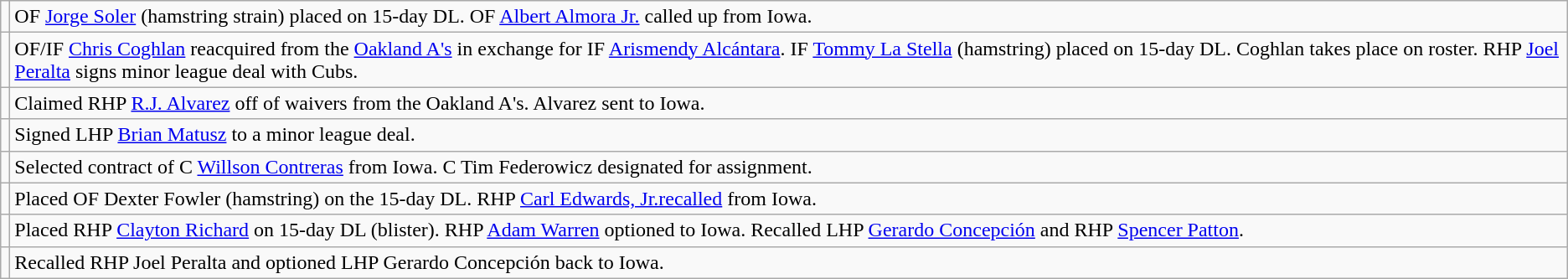<table class="wikitable">
<tr>
<td></td>
<td>OF <a href='#'>Jorge Soler</a> (hamstring strain) placed on 15-day DL. OF <a href='#'>Albert Almora Jr.</a> called up from Iowa.</td>
</tr>
<tr>
<td></td>
<td>OF/IF <a href='#'>Chris Coghlan</a> reacquired from the <a href='#'>Oakland A's</a> in exchange for IF <a href='#'>Arismendy Alcántara</a>. IF <a href='#'>Tommy La Stella</a> (hamstring) placed on 15-day DL. Coghlan takes place on roster. RHP <a href='#'>Joel Peralta</a> signs minor league deal with Cubs.</td>
</tr>
<tr>
<td></td>
<td>Claimed RHP <a href='#'>R.J. Alvarez</a> off of waivers from the Oakland A's. Alvarez sent to Iowa.</td>
</tr>
<tr>
<td></td>
<td>Signed LHP <a href='#'>Brian Matusz</a> to a minor league deal.</td>
</tr>
<tr>
<td></td>
<td>Selected contract of C <a href='#'>Willson Contreras</a> from Iowa. C Tim Federowicz designated for assignment.</td>
</tr>
<tr>
<td></td>
<td>Placed OF Dexter Fowler (hamstring) on the 15-day DL. RHP <a href='#'>Carl Edwards, Jr.recalled</a> from Iowa.</td>
</tr>
<tr>
<td></td>
<td>Placed RHP <a href='#'>Clayton Richard</a> on 15-day DL (blister). RHP <a href='#'>Adam Warren</a> optioned to Iowa. Recalled LHP <a href='#'>Gerardo Concepción</a> and RHP <a href='#'>Spencer Patton</a>.</td>
</tr>
<tr>
<td></td>
<td>Recalled RHP Joel Peralta and optioned LHP Gerardo Concepción back to Iowa.</td>
</tr>
</table>
